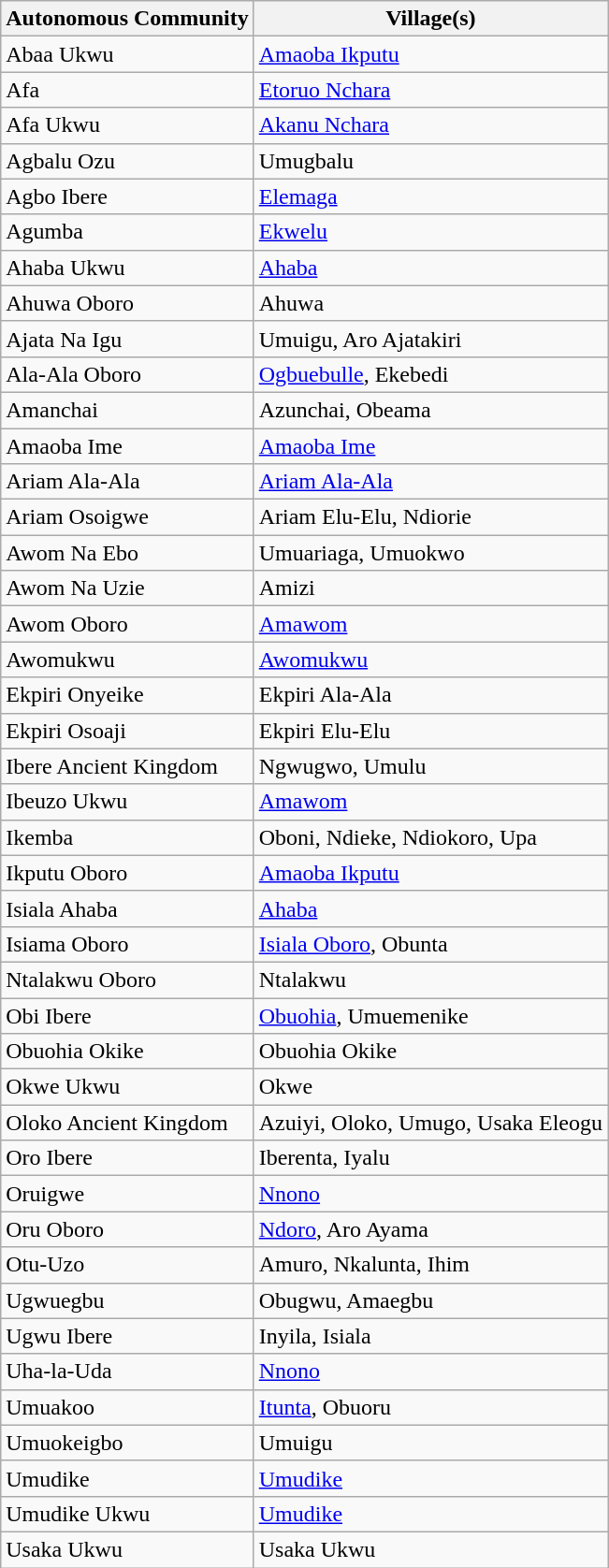<table class='wikitable'>
<tr>
<th>Autonomous Community</th>
<th>Village(s)</th>
</tr>
<tr>
<td>Abaa Ukwu</td>
<td><a href='#'>Amaoba Ikputu</a></td>
</tr>
<tr>
<td>Afa</td>
<td><a href='#'>Etoruo Nchara</a></td>
</tr>
<tr>
<td>Afa Ukwu</td>
<td><a href='#'>Akanu Nchara</a></td>
</tr>
<tr>
<td>Agbalu Ozu</td>
<td>Umugbalu</td>
</tr>
<tr>
<td>Agbo Ibere</td>
<td><a href='#'>Elemaga</a></td>
</tr>
<tr>
<td>Agumba</td>
<td><a href='#'>Ekwelu</a></td>
</tr>
<tr>
<td>Ahaba Ukwu</td>
<td><a href='#'>Ahaba</a></td>
</tr>
<tr>
<td>Ahuwa Oboro</td>
<td>Ahuwa</td>
</tr>
<tr>
<td>Ajata Na Igu</td>
<td>Umuigu, Aro Ajatakiri</td>
</tr>
<tr>
<td>Ala-Ala Oboro</td>
<td><a href='#'>Ogbuebulle</a>, Ekebedi</td>
</tr>
<tr>
<td>Amanchai</td>
<td>Azunchai, Obeama</td>
</tr>
<tr>
<td>Amaoba Ime</td>
<td><a href='#'>Amaoba Ime</a></td>
</tr>
<tr>
<td>Ariam Ala-Ala</td>
<td><a href='#'>Ariam Ala-Ala</a></td>
</tr>
<tr>
<td>Ariam Osoigwe</td>
<td>Ariam Elu-Elu, Ndiorie</td>
</tr>
<tr>
<td>Awom Na Ebo</td>
<td>Umuariaga, Umuokwo</td>
</tr>
<tr>
<td>Awom Na Uzie</td>
<td>Amizi</td>
</tr>
<tr>
<td>Awom Oboro</td>
<td><a href='#'>Amawom</a></td>
</tr>
<tr>
<td>Awomukwu</td>
<td><a href='#'>Awomukwu</a></td>
</tr>
<tr>
<td>Ekpiri Onyeike</td>
<td>Ekpiri Ala-Ala</td>
</tr>
<tr>
<td>Ekpiri Osoaji</td>
<td>Ekpiri Elu-Elu</td>
</tr>
<tr>
<td>Ibere Ancient Kingdom</td>
<td>Ngwugwo, Umulu</td>
</tr>
<tr>
<td>Ibeuzo Ukwu</td>
<td><a href='#'>Amawom</a></td>
</tr>
<tr>
<td>Ikemba</td>
<td>Oboni, Ndieke, Ndiokoro, Upa</td>
</tr>
<tr>
<td>Ikputu Oboro</td>
<td><a href='#'>Amaoba Ikputu</a></td>
</tr>
<tr>
<td>Isiala Ahaba</td>
<td><a href='#'>Ahaba</a></td>
</tr>
<tr>
<td>Isiama Oboro</td>
<td><a href='#'>Isiala Oboro</a>, Obunta</td>
</tr>
<tr>
<td>Ntalakwu Oboro</td>
<td>Ntalakwu</td>
</tr>
<tr>
<td>Obi Ibere</td>
<td><a href='#'>Obuohia</a>, Umuemenike</td>
</tr>
<tr>
<td>Obuohia Okike</td>
<td>Obuohia Okike</td>
</tr>
<tr>
<td>Okwe Ukwu</td>
<td>Okwe</td>
</tr>
<tr>
<td>Oloko Ancient Kingdom</td>
<td>Azuiyi, Oloko, Umugo, Usaka Eleogu</td>
</tr>
<tr>
<td>Oro Ibere</td>
<td>Iberenta, Iyalu</td>
</tr>
<tr>
<td>Oruigwe</td>
<td><a href='#'>Nnono</a></td>
</tr>
<tr>
<td>Oru Oboro</td>
<td><a href='#'>Ndoro</a>, Aro Ayama</td>
</tr>
<tr>
<td>Otu-Uzo</td>
<td>Amuro, Nkalunta, Ihim</td>
</tr>
<tr>
<td>Ugwuegbu</td>
<td>Obugwu, Amaegbu</td>
</tr>
<tr>
<td>Ugwu Ibere</td>
<td>Inyila, Isiala</td>
</tr>
<tr>
<td>Uha-la-Uda</td>
<td><a href='#'>Nnono</a></td>
</tr>
<tr>
<td>Umuakoo</td>
<td><a href='#'>Itunta</a>, Obuoru</td>
</tr>
<tr>
<td>Umuokeigbo</td>
<td>Umuigu</td>
</tr>
<tr>
<td>Umudike</td>
<td><a href='#'>Umudike</a></td>
</tr>
<tr>
<td>Umudike Ukwu</td>
<td><a href='#'>Umudike</a></td>
</tr>
<tr>
<td>Usaka Ukwu</td>
<td>Usaka Ukwu</td>
</tr>
</table>
